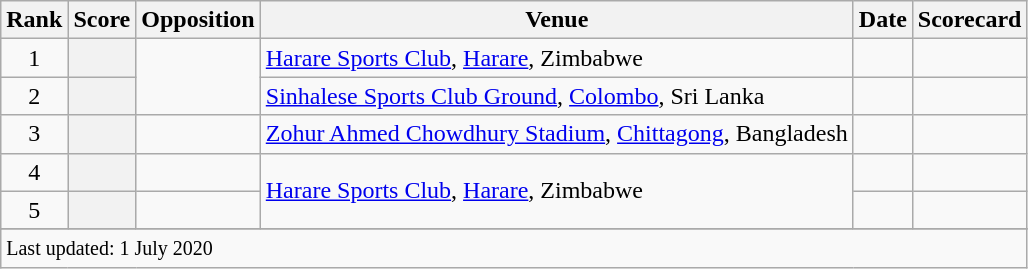<table class="wikitable plainrowheaders sortable">
<tr>
<th scope=col>Rank</th>
<th scope=col>Score</th>
<th scope=col>Opposition</th>
<th scope=col>Venue</th>
<th scope=col>Date</th>
<th scope=col>Scorecard</th>
</tr>
<tr>
<td style="text-align:center">1</td>
<th scope=row style=text-align:center;></th>
<td rowspan=2></td>
<td><a href='#'>Harare Sports Club</a>, <a href='#'>Harare</a>, Zimbabwe</td>
<td></td>
<td></td>
</tr>
<tr>
<td style="text-align:center">2</td>
<th scope=row style=text-align:center;></th>
<td><a href='#'>Sinhalese Sports Club Ground</a>, <a href='#'>Colombo</a>, Sri Lanka</td>
<td></td>
<td></td>
</tr>
<tr>
<td style="text-align:center">3</td>
<th scope=row style=text-align:center;></th>
<td></td>
<td><a href='#'>Zohur Ahmed Chowdhury Stadium</a>, <a href='#'>Chittagong</a>, Bangladesh</td>
<td></td>
<td></td>
</tr>
<tr>
<td style="text-align:center">4</td>
<th scope=row style=text-align:center;></th>
<td></td>
<td rowspan=2><a href='#'>Harare Sports Club</a>, <a href='#'>Harare</a>, Zimbabwe</td>
<td></td>
<td></td>
</tr>
<tr>
<td style="text-align:center">5</td>
<th scope=row style=text-align:center;></th>
<td></td>
<td></td>
<td></td>
</tr>
<tr>
</tr>
<tr class=sortbottom>
<td colspan=6><small>Last updated: 1 July 2020</small></td>
</tr>
</table>
